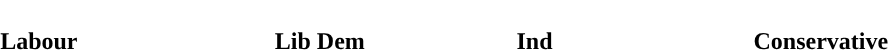<table style="width:60%; text-align:center;">
<tr style="color:white;">
<td style="background:"><strong>11</strong></td>
<td style="background:"><strong>2</strong></td>
<td style="background:"><strong>9</strong></td>
<td style="background:"><strong>29</strong></td>
</tr>
<tr>
<td><span><strong>Labour</strong></span></td>
<td><span><strong>Lib Dem</strong></span></td>
<td><span><strong>Ind</strong></span></td>
<td><span><strong>Conservative</strong></span></td>
</tr>
</table>
